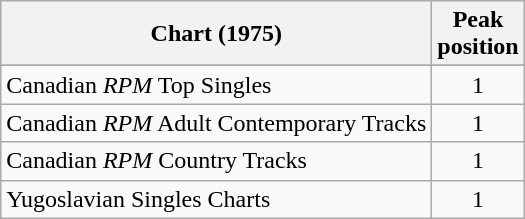<table class="wikitable sortable">
<tr>
<th align="left">Chart (1975)</th>
<th style="text-align:center;">Peak<br>position</th>
</tr>
<tr>
</tr>
<tr>
</tr>
<tr>
</tr>
<tr>
<td align="left">Canadian <em>RPM</em> Top Singles</td>
<td style="text-align:center;">1</td>
</tr>
<tr>
<td align="left">Canadian <em>RPM</em> Adult Contemporary Tracks</td>
<td style="text-align:center;">1</td>
</tr>
<tr>
<td align="left">Canadian <em>RPM</em> Country Tracks</td>
<td style="text-align:center;">1</td>
</tr>
<tr>
<td align="left">Yugoslavian Singles Charts</td>
<td style="text-align:center;">1</td>
</tr>
</table>
